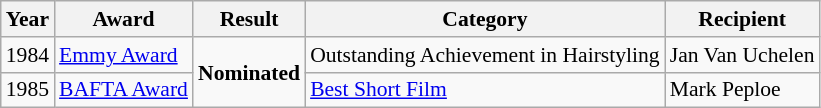<table class="wikitable" style="font-size: 90%;">
<tr>
<th>Year</th>
<th>Award</th>
<th>Result</th>
<th>Category</th>
<th>Recipient</th>
</tr>
<tr>
<td>1984</td>
<td><a href='#'>Emmy Award</a></td>
<td rowspan=2><strong>Nominated</strong></td>
<td>Outstanding Achievement in Hairstyling</td>
<td>Jan Van Uchelen</td>
</tr>
<tr>
<td>1985</td>
<td><a href='#'>BAFTA Award</a></td>
<td><a href='#'>Best Short Film</a></td>
<td>Mark Peploe</td>
</tr>
</table>
